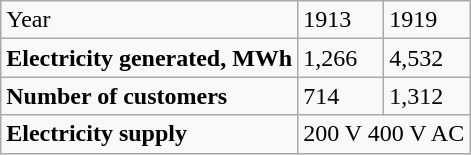<table class="wikitable">
<tr>
<td>Year</td>
<td>1913</td>
<td>1919</td>
</tr>
<tr>
<td><strong>Electricity generated, MWh</strong></td>
<td>1,266</td>
<td>4,532</td>
</tr>
<tr>
<td><strong>Number of customers</strong></td>
<td>714</td>
<td>1,312</td>
</tr>
<tr>
<td><strong>Electricity supply</strong></td>
<td colspan="2">200 V 400 V AC</td>
</tr>
</table>
